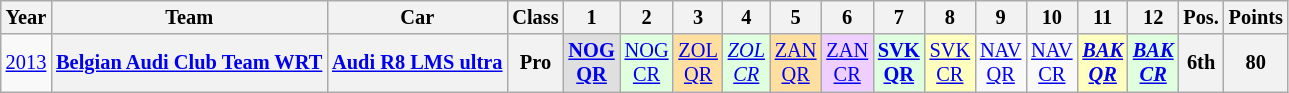<table class="wikitable" style="text-align:center; font-size:85%;">
<tr>
<th>Year</th>
<th>Team</th>
<th>Car</th>
<th>Class</th>
<th>1</th>
<th>2</th>
<th>3</th>
<th>4</th>
<th>5</th>
<th>6</th>
<th>7</th>
<th>8</th>
<th>9</th>
<th>10</th>
<th>11</th>
<th>12</th>
<th>Pos.</th>
<th>Points</th>
</tr>
<tr>
<td><a href='#'>2013</a></td>
<th nowrap><a href='#'>Belgian Audi Club Team WRT</a></th>
<th nowrap><a href='#'>Audi R8 LMS ultra</a></th>
<th>Pro</th>
<td style="background:#DFDFDF;"><strong><a href='#'>NOG<br>QR</a></strong><br></td>
<td style="background:#DFFFDF;"><a href='#'>NOG<br>CR</a><br></td>
<td style="background:#FFDF9F;"><a href='#'>ZOL<br>QR</a><br></td>
<td style="background:#DFFFDF;"><em><a href='#'>ZOL<br>CR</a></em><br></td>
<td style="background:#FFDF9F;"><a href='#'>ZAN<br>QR</a><br></td>
<td style="background:#EFCFFF;"><a href='#'>ZAN<br>CR</a><br></td>
<td style="background:#DFFFDF;"><strong><a href='#'>SVK<br>QR</a></strong><br></td>
<td style="background:#FFFFBF;"><a href='#'>SVK<br>CR</a><br></td>
<td><a href='#'>NAV<br>QR</a></td>
<td><a href='#'>NAV<br>CR</a></td>
<td style="background:#FFFFBF;"><strong><em><a href='#'>BAK<br>QR</a></em></strong><br></td>
<td style="background:#DFFFDF;"><strong><em><a href='#'>BAK<br>CR</a></em></strong><br></td>
<th>6th</th>
<th>80</th>
</tr>
</table>
